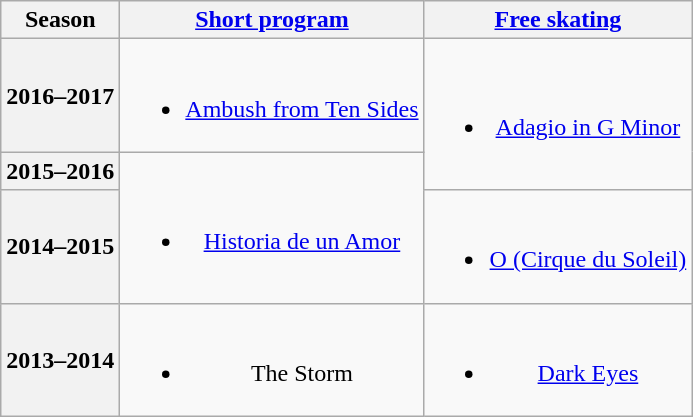<table class=wikitable style=text-align:center>
<tr>
<th>Season</th>
<th><a href='#'>Short program</a></th>
<th><a href='#'>Free skating</a></th>
</tr>
<tr>
<th>2016–2017 <br></th>
<td><br><ul><li><a href='#'>Ambush from Ten Sides</a></li></ul></td>
<td rowspan=2><br><ul><li><a href='#'>Adagio in G Minor</a> <br></li></ul></td>
</tr>
<tr>
<th>2015–2016 <br> </th>
<td rowspan=2><br><ul><li><a href='#'>Historia de un Amor</a> <br></li></ul></td>
</tr>
<tr>
<th>2014–2015 <br> </th>
<td><br><ul><li><a href='#'>O (Cirque du Soleil)</a> <br></li></ul></td>
</tr>
<tr>
<th>2013–2014 <br> </th>
<td><br><ul><li>The Storm <br></li></ul></td>
<td><br><ul><li><a href='#'>Dark Eyes</a> <br></li></ul></td>
</tr>
</table>
